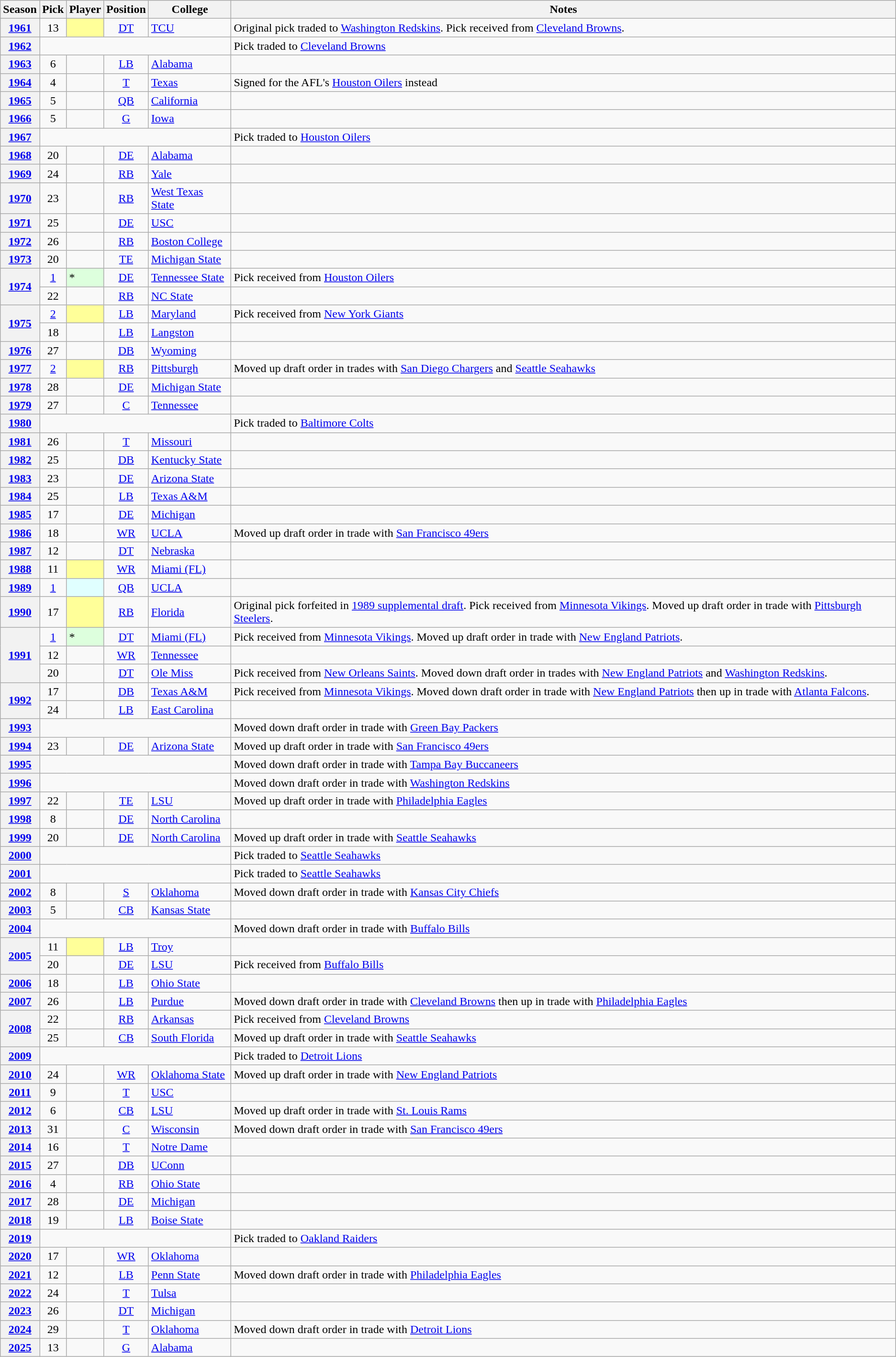<table class="wikitable sortable">
<tr>
<th scope="col">Season</th>
<th scope="col">Pick</th>
<th scope="col">Player</th>
<th scope="col">Position</th>
<th scope="col">College</th>
<th scope="col" class= "unsortable">Notes</th>
</tr>
<tr>
<th scope="row"><a href='#'>1961</a></th>
<td align="center">13</td>
<td style="background-color:#FFFF99"></td>
<td align="center"><a href='#'>DT</a></td>
<td><a href='#'>TCU</a></td>
<td>Original pick traded to <a href='#'>Washington Redskins</a>. Pick received from <a href='#'>Cleveland Browns</a>.</td>
</tr>
<tr>
<th scope="row"><a href='#'>1962</a></th>
<td colspan=4 align="center"><em></em></td>
<td>Pick traded to <a href='#'>Cleveland Browns</a></td>
</tr>
<tr>
<th scope="row"><a href='#'>1963</a></th>
<td align="center">6</td>
<td></td>
<td align="center"><a href='#'>LB</a></td>
<td><a href='#'>Alabama</a></td>
<td></td>
</tr>
<tr>
<th scope="row"><a href='#'>1964</a></th>
<td align="center">4</td>
<td></td>
<td align="center"><a href='#'>T</a></td>
<td><a href='#'>Texas</a></td>
<td>Signed for the AFL's <a href='#'>Houston Oilers</a> instead</td>
</tr>
<tr>
<th scope="row"><a href='#'>1965</a></th>
<td align="center">5</td>
<td></td>
<td align="center"><a href='#'>QB</a></td>
<td><a href='#'>California</a></td>
<td></td>
</tr>
<tr>
<th scope="row"><a href='#'>1966</a></th>
<td align="center">5</td>
<td></td>
<td align="center"><a href='#'>G</a></td>
<td><a href='#'>Iowa</a></td>
<td></td>
</tr>
<tr>
<th scope="row"><a href='#'>1967</a></th>
<td colspan=4 align="center"><em></em></td>
<td>Pick traded to <a href='#'>Houston Oilers</a></td>
</tr>
<tr>
<th scope="row"><a href='#'>1968</a></th>
<td align="center">20</td>
<td></td>
<td align="center"><a href='#'>DE</a></td>
<td><a href='#'>Alabama</a></td>
<td></td>
</tr>
<tr>
<th scope="row"><a href='#'>1969</a></th>
<td align="center">24</td>
<td></td>
<td align="center"><a href='#'>RB</a></td>
<td><a href='#'>Yale</a></td>
<td></td>
</tr>
<tr>
<th scope="row"><a href='#'>1970</a></th>
<td align="center">23</td>
<td></td>
<td align="center"><a href='#'>RB</a></td>
<td><a href='#'>West Texas State</a></td>
<td></td>
</tr>
<tr>
<th scope="row"><a href='#'>1971</a></th>
<td align="center">25</td>
<td></td>
<td align="center"><a href='#'>DE</a></td>
<td><a href='#'>USC</a></td>
<td></td>
</tr>
<tr>
<th scope="row"><a href='#'>1972</a></th>
<td align="center">26</td>
<td></td>
<td align="center"><a href='#'>RB</a></td>
<td><a href='#'>Boston College</a></td>
<td></td>
</tr>
<tr>
<th scope="row"><a href='#'>1973</a></th>
<td align="center">20</td>
<td></td>
<td align="center"><a href='#'>TE</a></td>
<td><a href='#'>Michigan State</a></td>
<td></td>
</tr>
<tr>
<th scope="rowgroup" rowspan="2"><a href='#'>1974</a></th>
<td align="center"><a href='#'>1</a></td>
<td style="background-color:#DDFFDD">*</td>
<td align="center"><a href='#'>DE</a></td>
<td><a href='#'>Tennessee State</a></td>
<td>Pick received from <a href='#'>Houston Oilers</a></td>
</tr>
<tr>
<td align="center">22</td>
<td></td>
<td align="center"><a href='#'>RB</a></td>
<td><a href='#'>NC State</a></td>
<td></td>
</tr>
<tr>
<th scope="rowgroup" rowspan="2"><a href='#'>1975</a></th>
<td align="center"><a href='#'>2</a></td>
<td style="background-color:#FFFF99"></td>
<td align="center"><a href='#'>LB</a></td>
<td><a href='#'>Maryland</a></td>
<td>Pick received from <a href='#'>New York Giants</a></td>
</tr>
<tr>
<td align="center">18</td>
<td></td>
<td align="center"><a href='#'>LB</a></td>
<td><a href='#'>Langston</a></td>
<td></td>
</tr>
<tr>
<th scope="row"><a href='#'>1976</a></th>
<td align="center">27</td>
<td></td>
<td align="center"><a href='#'>DB</a></td>
<td><a href='#'>Wyoming</a></td>
<td></td>
</tr>
<tr>
<th scope="row"><a href='#'>1977</a></th>
<td align="center"><a href='#'>2</a></td>
<td style="background-color:#FFFF99"></td>
<td align="center"><a href='#'>RB</a></td>
<td><a href='#'>Pittsburgh</a></td>
<td>Moved up draft order in trades with <a href='#'>San Diego Chargers</a> and <a href='#'>Seattle Seahawks</a></td>
</tr>
<tr>
<th scope="row"><a href='#'>1978</a></th>
<td align="center">28</td>
<td></td>
<td align="center"><a href='#'>DE</a></td>
<td><a href='#'>Michigan State</a></td>
<td></td>
</tr>
<tr>
<th scope="row"><a href='#'>1979</a></th>
<td align="center">27</td>
<td></td>
<td align="center"><a href='#'>C</a></td>
<td><a href='#'>Tennessee</a></td>
<td></td>
</tr>
<tr>
<th scope="row"><a href='#'>1980</a></th>
<td colspan=4 align="center"><em></em></td>
<td>Pick traded to <a href='#'>Baltimore Colts</a></td>
</tr>
<tr>
<th scope="row"><a href='#'>1981</a></th>
<td align="center">26</td>
<td></td>
<td align="center"><a href='#'>T</a></td>
<td><a href='#'>Missouri</a></td>
<td></td>
</tr>
<tr>
<th scope="row"><a href='#'>1982</a></th>
<td align="center">25</td>
<td></td>
<td align="center"><a href='#'>DB</a></td>
<td><a href='#'>Kentucky State</a></td>
<td></td>
</tr>
<tr>
<th scope="row"><a href='#'>1983</a></th>
<td align="center">23</td>
<td></td>
<td align="center"><a href='#'>DE</a></td>
<td><a href='#'>Arizona State</a></td>
<td></td>
</tr>
<tr>
<th scope="row"><a href='#'>1984</a></th>
<td align="center">25</td>
<td></td>
<td align="center"><a href='#'>LB</a></td>
<td><a href='#'>Texas A&M</a></td>
<td></td>
</tr>
<tr>
<th scope="row"><a href='#'>1985</a></th>
<td align="center">17</td>
<td></td>
<td align="center"><a href='#'>DE</a></td>
<td><a href='#'>Michigan</a></td>
<td></td>
</tr>
<tr>
<th scope="row"><a href='#'>1986</a></th>
<td align="center">18</td>
<td></td>
<td align="center"><a href='#'>WR</a></td>
<td><a href='#'>UCLA</a></td>
<td>Moved up draft order in trade with <a href='#'>San Francisco 49ers</a></td>
</tr>
<tr>
<th scope="row"><a href='#'>1987</a></th>
<td align="center">12</td>
<td></td>
<td align="center"><a href='#'>DT</a></td>
<td><a href='#'>Nebraska</a></td>
<td></td>
</tr>
<tr>
<th scope="row"><a href='#'>1988</a></th>
<td align="center">11</td>
<td style="background-color:#FFFF99"></td>
<td align="center"><a href='#'>WR</a></td>
<td><a href='#'>Miami (FL)</a></td>
<td></td>
</tr>
<tr>
<th scope="row"><a href='#'>1989</a></th>
<td align="center"><a href='#'>1</a></td>
<td style="background-color:#E0FFFF"></td>
<td align="center"><a href='#'>QB</a></td>
<td><a href='#'>UCLA</a></td>
<td></td>
</tr>
<tr>
<th scope="row"><a href='#'>1990</a></th>
<td align="center">17</td>
<td style="background-color:#FFFF99"></td>
<td align="center"><a href='#'>RB</a></td>
<td><a href='#'>Florida</a></td>
<td>Original pick forfeited in <a href='#'>1989 supplemental draft</a>. Pick received from <a href='#'>Minnesota Vikings</a>. Moved up draft order in trade with <a href='#'>Pittsburgh Steelers</a>.</td>
</tr>
<tr>
<th scope="rowgroup" rowspan="3"><a href='#'>1991</a></th>
<td align="center"><a href='#'>1</a></td>
<td style="background-color:#DDFFDD">*</td>
<td align="center"><a href='#'>DT</a></td>
<td><a href='#'>Miami (FL)</a></td>
<td>Pick received from <a href='#'>Minnesota Vikings</a>. Moved up draft order in trade with <a href='#'>New England Patriots</a>.</td>
</tr>
<tr>
<td align="center">12</td>
<td></td>
<td align="center"><a href='#'>WR</a></td>
<td><a href='#'>Tennessee</a></td>
<td></td>
</tr>
<tr>
<td align="center">20</td>
<td></td>
<td align="center"><a href='#'>DT</a></td>
<td><a href='#'>Ole Miss</a></td>
<td>Pick received from <a href='#'>New Orleans Saints</a>. Moved down draft order in trades with <a href='#'>New England Patriots</a> and <a href='#'>Washington Redskins</a>.</td>
</tr>
<tr>
<th scope="rowgroup" rowspan="2"><a href='#'>1992</a></th>
<td align="center">17</td>
<td></td>
<td align="center"><a href='#'>DB</a></td>
<td><a href='#'>Texas A&M</a></td>
<td>Pick received from <a href='#'>Minnesota Vikings</a>. Moved down draft order in trade with <a href='#'>New England Patriots</a> then up in trade with <a href='#'>Atlanta Falcons</a>.</td>
</tr>
<tr>
<td align="center">24</td>
<td></td>
<td align="center"><a href='#'>LB</a></td>
<td><a href='#'>East Carolina</a></td>
<td></td>
</tr>
<tr>
<th scope="row"><a href='#'>1993</a></th>
<td colspan=4 align="center"><em></em></td>
<td>Moved down draft order in trade with <a href='#'>Green Bay Packers</a></td>
</tr>
<tr>
<th scope="row"><a href='#'>1994</a></th>
<td align="center">23</td>
<td></td>
<td align="center"><a href='#'>DE</a></td>
<td><a href='#'>Arizona State</a></td>
<td>Moved up draft order in trade with <a href='#'>San Francisco 49ers</a></td>
</tr>
<tr>
<th scope="row"><a href='#'>1995</a></th>
<td colspan=4 align="center"><em></em></td>
<td>Moved down draft order in trade with <a href='#'>Tampa Bay Buccaneers</a></td>
</tr>
<tr>
<th scope="row"><a href='#'>1996</a></th>
<td colspan=4 align="center"><em></em></td>
<td>Moved down draft order in trade with <a href='#'>Washington Redskins</a></td>
</tr>
<tr>
<th scope="row"><a href='#'>1997</a></th>
<td align="center">22</td>
<td></td>
<td align="center"><a href='#'>TE</a></td>
<td><a href='#'>LSU</a></td>
<td>Moved up draft order in trade with <a href='#'>Philadelphia Eagles</a></td>
</tr>
<tr>
<th scope="row"><a href='#'>1998</a></th>
<td align="center">8</td>
<td></td>
<td align="center"><a href='#'>DE</a></td>
<td><a href='#'>North Carolina</a></td>
<td></td>
</tr>
<tr>
<th scope="row"><a href='#'>1999</a></th>
<td align="center">20</td>
<td></td>
<td align="center"><a href='#'>DE</a></td>
<td><a href='#'>North Carolina</a></td>
<td>Moved up draft order in trade with <a href='#'>Seattle Seahawks</a></td>
</tr>
<tr>
<th scope="row"><a href='#'>2000</a></th>
<td colspan=4 align="center"><em></em></td>
<td>Pick traded to <a href='#'>Seattle Seahawks</a></td>
</tr>
<tr>
<th scope="row"><a href='#'>2001</a></th>
<td colspan=4 align="center"><em></em></td>
<td>Pick traded to <a href='#'>Seattle Seahawks</a></td>
</tr>
<tr>
<th scope="row"><a href='#'>2002</a></th>
<td align="center">8</td>
<td></td>
<td align="center"><a href='#'>S</a></td>
<td><a href='#'>Oklahoma</a></td>
<td>Moved down draft order in trade with <a href='#'>Kansas City Chiefs</a></td>
</tr>
<tr>
<th scope="row"><a href='#'>2003</a></th>
<td align="center">5</td>
<td></td>
<td align="center"><a href='#'>CB</a></td>
<td><a href='#'>Kansas State</a></td>
<td></td>
</tr>
<tr>
<th scope="row"><a href='#'>2004</a></th>
<td colspan=4 align="center"><em></em></td>
<td>Moved down draft order in trade with <a href='#'>Buffalo Bills</a></td>
</tr>
<tr>
<th scope="rowgroup" rowspan="2"><a href='#'>2005</a></th>
<td align="center">11</td>
<td style="background-color:#FFFF99"></td>
<td align="center"><a href='#'>LB</a></td>
<td><a href='#'>Troy</a></td>
<td></td>
</tr>
<tr>
<td align="center">20</td>
<td></td>
<td align="center"><a href='#'>DE</a></td>
<td><a href='#'>LSU</a></td>
<td>Pick received from <a href='#'>Buffalo Bills</a></td>
</tr>
<tr>
<th scope="row"><a href='#'>2006</a></th>
<td align="center">18</td>
<td></td>
<td align="center"><a href='#'>LB</a></td>
<td><a href='#'>Ohio State</a></td>
<td></td>
</tr>
<tr>
<th scope="row"><a href='#'>2007</a></th>
<td align="center">26</td>
<td></td>
<td align="center"><a href='#'>LB</a></td>
<td><a href='#'>Purdue</a></td>
<td>Moved down draft order in trade with <a href='#'>Cleveland Browns</a> then up in trade with <a href='#'>Philadelphia Eagles</a></td>
</tr>
<tr>
<th scope="rowgroup" rowspan="2"><a href='#'>2008</a></th>
<td align="center">22</td>
<td></td>
<td align="center"><a href='#'>RB</a></td>
<td><a href='#'>Arkansas</a></td>
<td>Pick received from <a href='#'>Cleveland Browns</a></td>
</tr>
<tr>
<td align="center">25</td>
<td></td>
<td align="center"><a href='#'>CB</a></td>
<td><a href='#'>South Florida</a></td>
<td>Moved up draft order in trade with <a href='#'>Seattle Seahawks</a></td>
</tr>
<tr>
<th scope="row"><a href='#'>2009</a></th>
<td colspan=4 align="center"><em></em></td>
<td>Pick traded to <a href='#'>Detroit Lions</a></td>
</tr>
<tr>
<th scope="row"><a href='#'>2010</a></th>
<td align="center">24</td>
<td></td>
<td align="center"><a href='#'>WR</a></td>
<td><a href='#'>Oklahoma State</a></td>
<td>Moved up draft order in trade with <a href='#'>New England Patriots</a></td>
</tr>
<tr>
<th scope="row"><a href='#'>2011</a></th>
<td align="center">9</td>
<td></td>
<td align="center"><a href='#'>T</a></td>
<td><a href='#'>USC</a></td>
<td></td>
</tr>
<tr>
<th scope="row"><a href='#'>2012</a></th>
<td align="center">6</td>
<td></td>
<td align="center"><a href='#'>CB</a></td>
<td><a href='#'>LSU</a></td>
<td>Moved up draft order in trade with <a href='#'>St. Louis Rams</a></td>
</tr>
<tr>
<th scope="row"><a href='#'>2013</a></th>
<td align="center">31</td>
<td></td>
<td align="center"><a href='#'>C</a></td>
<td><a href='#'>Wisconsin</a></td>
<td>Moved down draft order in trade with <a href='#'>San Francisco 49ers</a></td>
</tr>
<tr>
<th scope="row"><a href='#'>2014</a></th>
<td align="center">16</td>
<td></td>
<td align="center"><a href='#'>T</a></td>
<td><a href='#'>Notre Dame</a></td>
<td></td>
</tr>
<tr>
<th scope="row"><a href='#'>2015</a></th>
<td align="center">27</td>
<td></td>
<td align="center"><a href='#'>DB</a></td>
<td><a href='#'>UConn</a></td>
<td></td>
</tr>
<tr>
<th scope="row"><a href='#'>2016</a></th>
<td align="center">4</td>
<td></td>
<td align="center"><a href='#'>RB</a></td>
<td><a href='#'>Ohio State</a></td>
<td></td>
</tr>
<tr>
<th scope="row"><a href='#'>2017</a></th>
<td align="center">28</td>
<td></td>
<td align="center"><a href='#'>DE</a></td>
<td><a href='#'>Michigan</a></td>
<td></td>
</tr>
<tr>
<th scope="row"><a href='#'>2018</a></th>
<td align="center">19</td>
<td></td>
<td align="center"><a href='#'>LB</a></td>
<td><a href='#'>Boise State</a></td>
<td></td>
</tr>
<tr>
<th scope="row"><a href='#'>2019</a></th>
<td colspan=4 align="center"><em></em></td>
<td>Pick traded to <a href='#'>Oakland Raiders</a></td>
</tr>
<tr>
<th scope="row"><a href='#'>2020</a></th>
<td align="center">17</td>
<td></td>
<td align="center"><a href='#'>WR</a></td>
<td><a href='#'>Oklahoma</a></td>
<td></td>
</tr>
<tr>
<th scope="row"><a href='#'>2021</a></th>
<td align="center">12</td>
<td></td>
<td align="center"><a href='#'>LB</a></td>
<td><a href='#'>Penn State</a></td>
<td>Moved down draft order in trade with <a href='#'>Philadelphia Eagles</a></td>
</tr>
<tr>
<th scope="row"><a href='#'>2022</a></th>
<td align="center">24</td>
<td></td>
<td align="center"><a href='#'>T</a></td>
<td><a href='#'>Tulsa</a></td>
<td></td>
</tr>
<tr>
<th scope="row"><a href='#'>2023</a></th>
<td align="center">26</td>
<td></td>
<td align="center"><a href='#'>DT</a></td>
<td><a href='#'>Michigan</a></td>
<td></td>
</tr>
<tr>
<th scope="row"><a href='#'>2024</a></th>
<td align="center">29</td>
<td></td>
<td align="center"><a href='#'>T</a></td>
<td><a href='#'>Oklahoma</a></td>
<td>Moved down draft order in trade with <a href='#'>Detroit Lions</a></td>
</tr>
<tr>
<th scope="row"><a href='#'>2025</a></th>
<td align="center">13</td>
<td></td>
<td align="center"><a href='#'>G</a></td>
<td><a href='#'>Alabama</a></td>
<td></td>
</tr>
</table>
